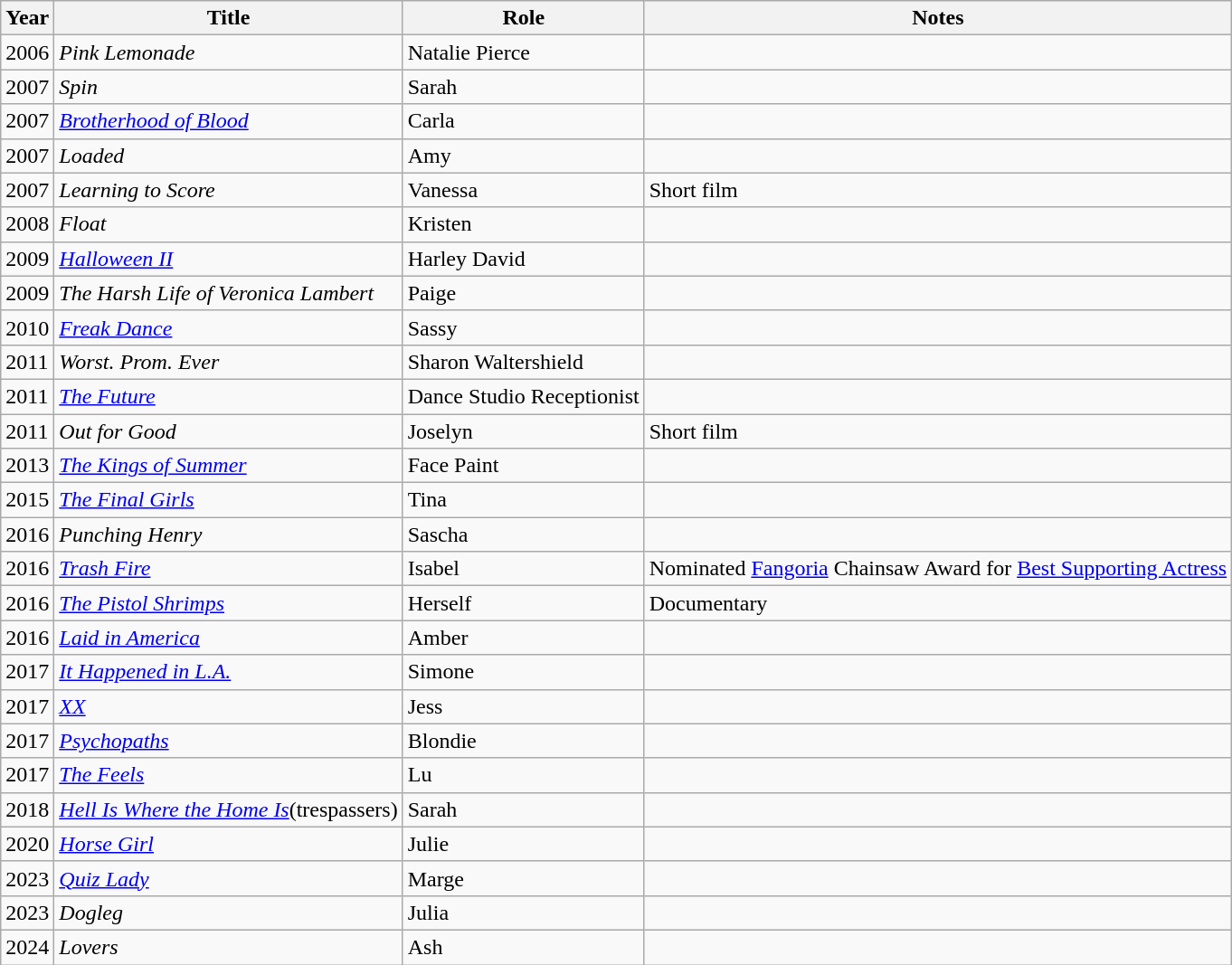<table class="wikitable sortable">
<tr>
<th>Year</th>
<th>Title</th>
<th>Role</th>
<th>Notes</th>
</tr>
<tr>
<td>2006</td>
<td><em>Pink Lemonade</em></td>
<td>Natalie Pierce</td>
<td></td>
</tr>
<tr>
<td>2007</td>
<td><em>Spin</em></td>
<td>Sarah</td>
<td></td>
</tr>
<tr>
<td>2007</td>
<td><em><a href='#'>Brotherhood of Blood</a></em></td>
<td>Carla</td>
<td></td>
</tr>
<tr>
<td>2007</td>
<td><em>Loaded</em></td>
<td>Amy</td>
<td></td>
</tr>
<tr>
<td>2007</td>
<td><em>Learning to Score</em></td>
<td>Vanessa</td>
<td>Short film</td>
</tr>
<tr>
<td>2008</td>
<td><em>Float</em></td>
<td>Kristen</td>
<td></td>
</tr>
<tr>
<td>2009</td>
<td><em><a href='#'>Halloween II</a></em></td>
<td>Harley David</td>
<td></td>
</tr>
<tr>
<td>2009</td>
<td><em>The Harsh Life of Veronica Lambert</em></td>
<td>Paige</td>
<td></td>
</tr>
<tr>
<td>2010</td>
<td><em><a href='#'>Freak Dance</a></em></td>
<td>Sassy</td>
<td></td>
</tr>
<tr>
<td>2011</td>
<td><em>Worst. Prom. Ever</em></td>
<td>Sharon Waltershield</td>
<td></td>
</tr>
<tr>
<td>2011</td>
<td><em><a href='#'>The Future</a></em></td>
<td>Dance Studio Receptionist</td>
<td></td>
</tr>
<tr>
<td>2011</td>
<td><em>Out for Good</em></td>
<td>Joselyn</td>
<td>Short film</td>
</tr>
<tr>
<td>2013</td>
<td><em><a href='#'>The Kings of Summer</a></em></td>
<td>Face Paint</td>
<td></td>
</tr>
<tr>
<td>2015</td>
<td><em><a href='#'>The Final Girls</a></em></td>
<td>Tina</td>
<td></td>
</tr>
<tr>
<td>2016</td>
<td><em>Punching Henry</em></td>
<td>Sascha</td>
<td></td>
</tr>
<tr>
<td>2016</td>
<td><em><a href='#'>Trash Fire</a></em></td>
<td>Isabel</td>
<td>Nominated  <a href='#'>Fangoria</a> Chainsaw Award for <a href='#'>Best Supporting Actress</a></td>
</tr>
<tr>
<td>2016</td>
<td><em><a href='#'>The Pistol Shrimps</a></em></td>
<td>Herself</td>
<td>Documentary</td>
</tr>
<tr>
<td>2016</td>
<td><em><a href='#'>Laid in America</a></em></td>
<td>Amber</td>
<td></td>
</tr>
<tr>
<td>2017</td>
<td><em><a href='#'>It Happened in L.A.</a></em></td>
<td>Simone</td>
<td></td>
</tr>
<tr>
<td>2017</td>
<td><em><a href='#'>XX</a></em></td>
<td>Jess</td>
<td></td>
</tr>
<tr>
<td>2017</td>
<td><em><a href='#'>Psychopaths</a></em></td>
<td>Blondie</td>
<td></td>
</tr>
<tr>
<td>2017</td>
<td><em><a href='#'>The Feels</a></em></td>
<td>Lu</td>
<td></td>
</tr>
<tr>
<td>2018</td>
<td><em><a href='#'>Hell Is Where the Home Is</a></em>(trespassers)</td>
<td>Sarah</td>
<td></td>
</tr>
<tr>
<td>2020</td>
<td><em><a href='#'>Horse Girl</a></em></td>
<td>Julie</td>
<td></td>
</tr>
<tr>
<td>2023</td>
<td><em><a href='#'>Quiz Lady</a></em></td>
<td>Marge</td>
<td></td>
</tr>
<tr>
<td>2023</td>
<td><em>Dogleg</em></td>
<td>Julia</td>
<td></td>
</tr>
<tr>
<td>2024</td>
<td><em>Lovers</em></td>
<td>Ash</td>
<td></td>
</tr>
</table>
